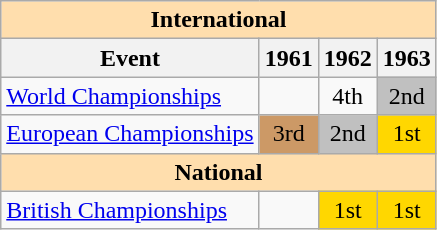<table class="wikitable" style="text-align:center">
<tr>
<th style="background-color: #ffdead; " colspan=4 align=center>International</th>
</tr>
<tr>
<th>Event</th>
<th>1961</th>
<th>1962</th>
<th>1963</th>
</tr>
<tr>
<td align=left><a href='#'>World Championships</a></td>
<td></td>
<td>4th</td>
<td bgcolor=silver>2nd</td>
</tr>
<tr>
<td align=left><a href='#'>European Championships</a></td>
<td bgcolor=cc9966>3rd</td>
<td bgcolor=silver>2nd</td>
<td bgcolor=gold>1st</td>
</tr>
<tr>
<th style="background-color: #ffdead; " colspan=4 align=center>National</th>
</tr>
<tr>
<td align=left><a href='#'>British Championships</a></td>
<td></td>
<td bgcolor=gold>1st</td>
<td bgcolor=gold>1st</td>
</tr>
</table>
